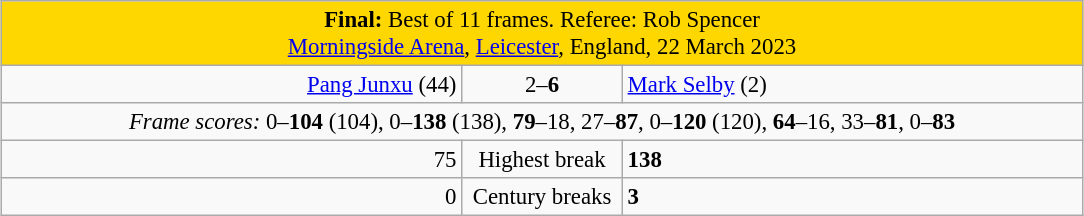<table class="wikitable" style="font-size: 95%; margin: 1em auto 1em auto;">
<tr>
<td colspan="3" align="center" bgcolor="#ffd700"><strong>Final:</strong> Best of 11 frames. Referee: Rob Spencer<br> <a href='#'>Morningside Arena</a>, <a href='#'>Leicester</a>, England, 22 March 2023</td>
</tr>
<tr>
<td width="300" align="right"><a href='#'>Pang Junxu</a> (44)<br></td>
<td width="100" align="center">2–<strong>6</strong></td>
<td width="300"><a href='#'>Mark Selby</a> (2)<br></td>
</tr>
<tr>
<td colspan="3" align="center" style="font-size: 100%"><em>Frame scores:</em> 0–<strong>104</strong> (104), 0–<strong>138</strong> (138), <strong>79</strong>–18, 27–<strong>87</strong>, 0–<strong>120</strong> (120), <strong>64</strong>–16, 33–<strong>81</strong>, 0–<strong>83</strong></td>
</tr>
<tr>
<td align="right">75</td>
<td align="center">Highest break</td>
<td><strong>138</strong></td>
</tr>
<tr>
<td align="right">0</td>
<td align="center">Century breaks</td>
<td><strong>3</strong></td>
</tr>
</table>
